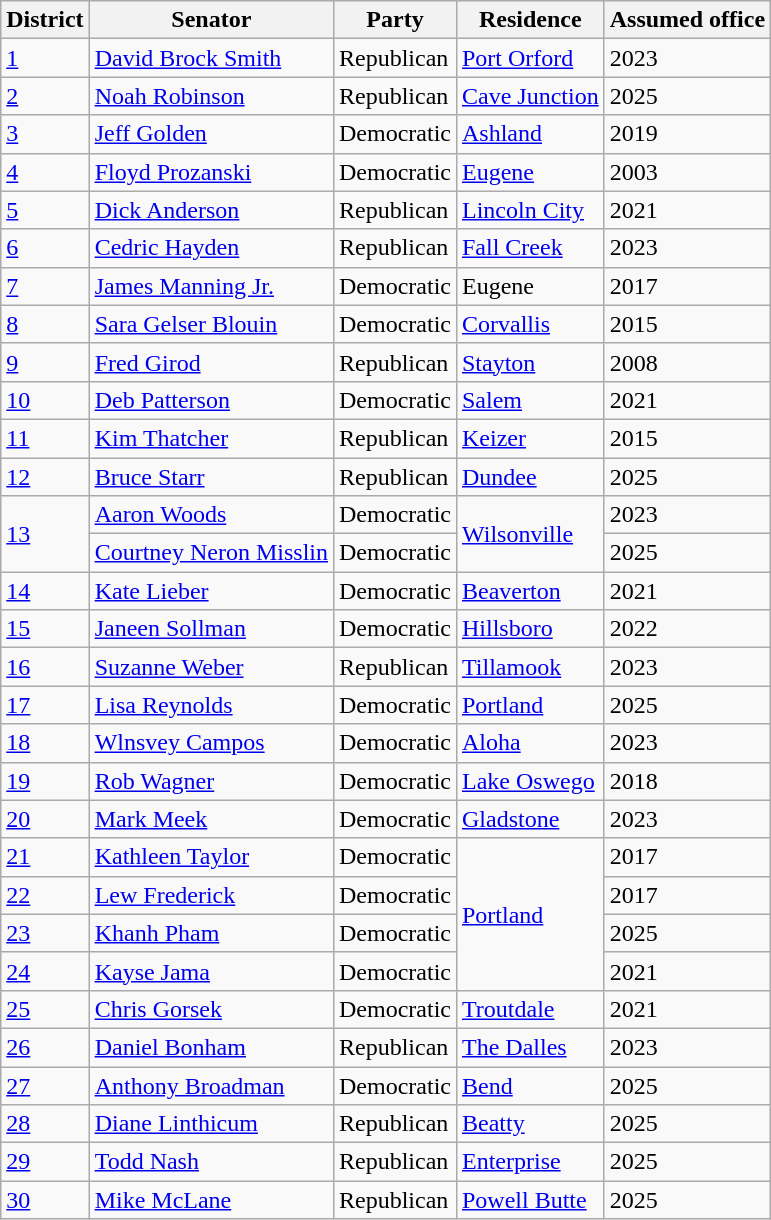<table class="wikitable">
<tr>
<th>District</th>
<th>Senator</th>
<th>Party</th>
<th>Residence</th>
<th>Assumed office</th>
</tr>
<tr>
<td><a href='#'>1</a></td>
<td><a href='#'>David Brock Smith</a></td>
<td>Republican</td>
<td><a href='#'>Port Orford</a></td>
<td>2023</td>
</tr>
<tr>
<td><a href='#'>2</a></td>
<td><a href='#'>Noah Robinson</a></td>
<td>Republican</td>
<td><a href='#'>Cave Junction</a></td>
<td>2025</td>
</tr>
<tr>
<td><a href='#'>3</a></td>
<td><a href='#'>Jeff Golden</a></td>
<td>Democratic</td>
<td><a href='#'>Ashland</a></td>
<td>2019</td>
</tr>
<tr>
<td><a href='#'>4</a></td>
<td><a href='#'>Floyd Prozanski</a></td>
<td>Democratic</td>
<td><a href='#'>Eugene</a></td>
<td>2003</td>
</tr>
<tr>
<td><a href='#'>5</a></td>
<td><a href='#'>Dick Anderson</a></td>
<td>Republican</td>
<td><a href='#'>Lincoln City</a></td>
<td>2021</td>
</tr>
<tr>
<td><a href='#'>6</a></td>
<td><a href='#'>Cedric Hayden</a></td>
<td>Republican</td>
<td><a href='#'>Fall Creek</a></td>
<td>2023</td>
</tr>
<tr>
<td><a href='#'>7</a></td>
<td><a href='#'>James Manning Jr.</a></td>
<td>Democratic</td>
<td>Eugene</td>
<td>2017</td>
</tr>
<tr>
<td><a href='#'>8</a></td>
<td><a href='#'>Sara Gelser Blouin</a></td>
<td>Democratic</td>
<td><a href='#'>Corvallis</a></td>
<td>2015</td>
</tr>
<tr>
<td><a href='#'>9</a></td>
<td><a href='#'>Fred Girod</a></td>
<td>Republican</td>
<td><a href='#'>Stayton</a></td>
<td>2008</td>
</tr>
<tr>
<td><a href='#'>10</a></td>
<td><a href='#'>Deb Patterson</a></td>
<td>Democratic</td>
<td><a href='#'>Salem</a></td>
<td>2021</td>
</tr>
<tr>
<td><a href='#'>11</a></td>
<td><a href='#'>Kim Thatcher</a></td>
<td>Republican</td>
<td><a href='#'>Keizer</a></td>
<td>2015</td>
</tr>
<tr>
<td><a href='#'>12</a></td>
<td><a href='#'>Bruce Starr</a></td>
<td>Republican</td>
<td><a href='#'>Dundee</a></td>
<td>2025</td>
</tr>
<tr>
<td rowspan="2"><a href='#'>13</a></td>
<td><a href='#'>Aaron Woods</a></td>
<td>Democratic</td>
<td rowspan="2"><a href='#'>Wilsonville</a></td>
<td>2023</td>
</tr>
<tr>
<td><a href='#'>Courtney Neron Misslin</a></td>
<td>Democratic</td>
<td>2025</td>
</tr>
<tr>
<td><a href='#'>14</a></td>
<td><a href='#'>Kate Lieber</a></td>
<td>Democratic</td>
<td><a href='#'>Beaverton</a></td>
<td>2021</td>
</tr>
<tr>
<td><a href='#'>15</a></td>
<td><a href='#'>Janeen Sollman</a></td>
<td>Democratic</td>
<td><a href='#'>Hillsboro</a></td>
<td>2022</td>
</tr>
<tr>
<td><a href='#'>16</a></td>
<td><a href='#'>Suzanne Weber</a></td>
<td>Republican</td>
<td><a href='#'>Tillamook</a></td>
<td>2023</td>
</tr>
<tr>
<td><a href='#'>17</a></td>
<td><a href='#'>Lisa Reynolds</a></td>
<td>Democratic</td>
<td><a href='#'>Portland</a></td>
<td>2025</td>
</tr>
<tr>
<td><a href='#'>18</a></td>
<td><a href='#'>Wlnsvey Campos</a></td>
<td>Democratic</td>
<td><a href='#'>Aloha</a></td>
<td>2023</td>
</tr>
<tr>
<td><a href='#'>19</a></td>
<td><a href='#'>Rob Wagner</a></td>
<td>Democratic</td>
<td><a href='#'>Lake Oswego</a></td>
<td>2018</td>
</tr>
<tr>
<td><a href='#'>20</a></td>
<td><a href='#'>Mark Meek</a></td>
<td>Democratic</td>
<td><a href='#'>Gladstone</a></td>
<td>2023</td>
</tr>
<tr>
<td><a href='#'>21</a></td>
<td><a href='#'>Kathleen Taylor</a></td>
<td>Democratic</td>
<td rowspan="4"><a href='#'>Portland</a></td>
<td>2017</td>
</tr>
<tr>
<td><a href='#'>22</a></td>
<td><a href='#'>Lew Frederick</a></td>
<td>Democratic</td>
<td>2017</td>
</tr>
<tr>
<td><a href='#'>23</a></td>
<td><a href='#'>Khanh Pham</a></td>
<td>Democratic</td>
<td>2025</td>
</tr>
<tr>
<td><a href='#'>24</a></td>
<td><a href='#'>Kayse Jama</a></td>
<td>Democratic</td>
<td>2021</td>
</tr>
<tr>
<td><a href='#'>25</a></td>
<td><a href='#'>Chris Gorsek</a></td>
<td>Democratic</td>
<td><a href='#'>Troutdale</a></td>
<td>2021</td>
</tr>
<tr>
<td><a href='#'>26</a></td>
<td><a href='#'>Daniel Bonham</a></td>
<td>Republican</td>
<td><a href='#'>The Dalles</a></td>
<td>2023</td>
</tr>
<tr>
<td><a href='#'>27</a></td>
<td><a href='#'>Anthony Broadman</a></td>
<td>Democratic</td>
<td><a href='#'>Bend</a></td>
<td>2025</td>
</tr>
<tr>
<td><a href='#'>28</a></td>
<td><a href='#'>Diane Linthicum</a></td>
<td>Republican</td>
<td><a href='#'>Beatty</a></td>
<td>2025</td>
</tr>
<tr>
<td><a href='#'>29</a></td>
<td><a href='#'>Todd Nash</a></td>
<td>Republican</td>
<td><a href='#'>Enterprise</a></td>
<td>2025</td>
</tr>
<tr>
<td><a href='#'>30</a></td>
<td><a href='#'>Mike McLane</a></td>
<td>Republican</td>
<td><a href='#'>Powell Butte</a></td>
<td>2025</td>
</tr>
</table>
